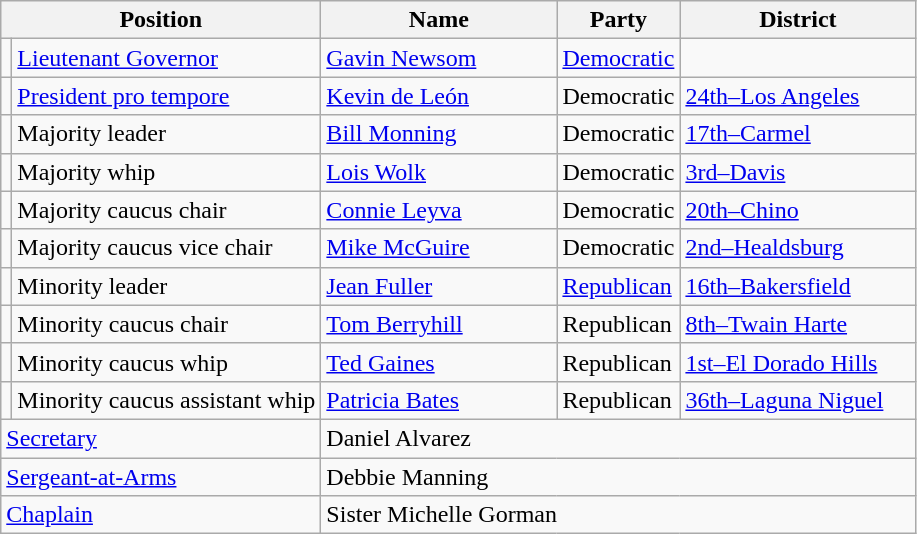<table class="wikitable" style="font-size:100%">
<tr>
<th scope="col" colspan="2" width="200">Position</th>
<th scope="col" width="150">Name</th>
<th scope="col" width="70">Party</th>
<th scope="col" width="150">District</th>
</tr>
<tr>
<td></td>
<td><a href='#'>Lieutenant Governor</a></td>
<td><a href='#'>Gavin Newsom</a></td>
<td><a href='#'>Democratic</a></td>
<td></td>
</tr>
<tr>
<td></td>
<td><a href='#'>President pro tempore</a></td>
<td><a href='#'>Kevin de León</a></td>
<td>Democratic</td>
<td><a href='#'>24th–Los Angeles</a></td>
</tr>
<tr>
<td></td>
<td>Majority leader</td>
<td><a href='#'>Bill Monning</a></td>
<td>Democratic</td>
<td><a href='#'>17th–Carmel</a></td>
</tr>
<tr>
<td></td>
<td>Majority whip</td>
<td><a href='#'>Lois Wolk</a></td>
<td>Democratic</td>
<td><a href='#'>3rd–Davis</a></td>
</tr>
<tr>
<td></td>
<td>Majority caucus chair</td>
<td><a href='#'>Connie Leyva</a></td>
<td>Democratic</td>
<td><a href='#'>20th–Chino</a></td>
</tr>
<tr>
<td></td>
<td>Majority caucus vice chair</td>
<td><a href='#'>Mike McGuire</a></td>
<td>Democratic</td>
<td><a href='#'>2nd–Healdsburg</a></td>
</tr>
<tr>
<td></td>
<td>Minority leader</td>
<td><a href='#'>Jean Fuller</a></td>
<td><a href='#'>Republican</a></td>
<td><a href='#'>16th–Bakersfield</a></td>
</tr>
<tr>
<td></td>
<td>Minority caucus chair</td>
<td><a href='#'>Tom Berryhill</a></td>
<td>Republican</td>
<td><a href='#'>8th–Twain Harte</a></td>
</tr>
<tr>
<td></td>
<td>Minority caucus whip</td>
<td><a href='#'>Ted Gaines</a></td>
<td>Republican</td>
<td><a href='#'>1st–El Dorado Hills</a></td>
</tr>
<tr>
<td></td>
<td>Minority caucus assistant whip</td>
<td><a href='#'>Patricia Bates</a></td>
<td>Republican</td>
<td><a href='#'>36th–Laguna Niguel</a></td>
</tr>
<tr>
<td scope="row" colspan="2"><a href='#'>Secretary</a></td>
<td colspan="3">Daniel Alvarez</td>
</tr>
<tr>
<td scope="row" colspan="2"><a href='#'>Sergeant-at-Arms</a></td>
<td colspan="3">Debbie Manning</td>
</tr>
<tr>
<td scope="row" colspan="2"><a href='#'>Chaplain</a></td>
<td colspan="3">Sister Michelle Gorman</td>
</tr>
</table>
